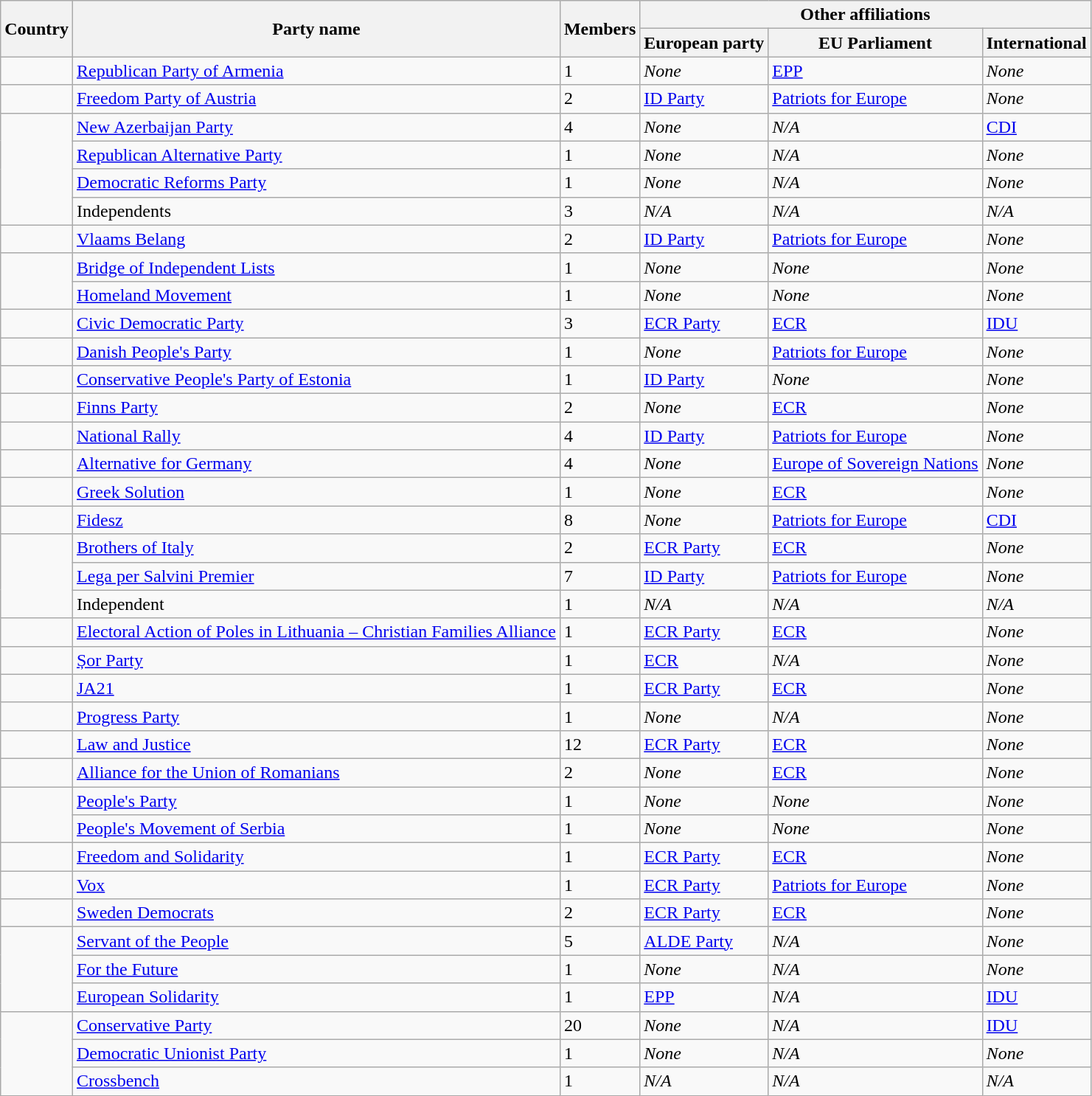<table class="wikitable sortable">
<tr>
<th rowspan=2>Country</th>
<th rowspan=2>Party name</th>
<th rowspan=2>Members</th>
<th colspan=3>Other affiliations</th>
</tr>
<tr>
<th>European party</th>
<th>EU Parliament</th>
<th>International</th>
</tr>
<tr>
<td></td>
<td><a href='#'>Republican Party of Armenia</a></td>
<td>1</td>
<td><em>None</em></td>
<td><a href='#'>EPP</a></td>
<td><em>None</em></td>
</tr>
<tr>
<td></td>
<td><a href='#'>Freedom Party of Austria</a></td>
<td>2</td>
<td><a href='#'>ID Party</a></td>
<td><a href='#'>Patriots for Europe</a></td>
<td><em>None</em></td>
</tr>
<tr>
<td rowspan=4></td>
<td><a href='#'>New Azerbaijan Party</a></td>
<td>4</td>
<td><em>None</em></td>
<td><em>N/A</em></td>
<td><a href='#'>CDI</a></td>
</tr>
<tr>
<td><a href='#'>Republican Alternative Party</a></td>
<td>1</td>
<td><em>None</em></td>
<td><em>N/A</em></td>
<td><em>None</em></td>
</tr>
<tr>
<td><a href='#'>Democratic Reforms Party</a></td>
<td>1</td>
<td><em>None</em></td>
<td><em>N/A</em></td>
<td><em>None</em></td>
</tr>
<tr>
<td>Independents</td>
<td>3</td>
<td><em>N/A</em></td>
<td><em>N/A</em></td>
<td><em>N/A</em></td>
</tr>
<tr>
<td></td>
<td><a href='#'>Vlaams Belang</a></td>
<td>2</td>
<td><a href='#'>ID Party</a></td>
<td><a href='#'>Patriots for Europe</a></td>
<td><em>None</em></td>
</tr>
<tr>
<td rowspan=2></td>
<td><a href='#'>Bridge of Independent Lists</a></td>
<td>1</td>
<td><em>None</em></td>
<td><em>None</em></td>
<td><em>None</em></td>
</tr>
<tr>
<td><a href='#'>Homeland Movement</a></td>
<td>1</td>
<td><em>None</em></td>
<td><em>None</em></td>
<td><em>None</em></td>
</tr>
<tr>
<td></td>
<td><a href='#'>Civic Democratic Party</a></td>
<td>3</td>
<td><a href='#'>ECR Party</a></td>
<td><a href='#'>ECR</a></td>
<td><a href='#'>IDU</a></td>
</tr>
<tr>
<td></td>
<td><a href='#'>Danish People's Party</a></td>
<td>1</td>
<td><em>None</em></td>
<td><a href='#'>Patriots for Europe</a></td>
<td><em>None</em></td>
</tr>
<tr>
<td></td>
<td><a href='#'>Conservative People's Party of Estonia</a></td>
<td>1</td>
<td><a href='#'>ID Party</a></td>
<td><em>None</em></td>
<td><em>None</em></td>
</tr>
<tr>
<td></td>
<td><a href='#'>Finns Party</a></td>
<td>2</td>
<td><em>None</em></td>
<td><a href='#'>ECR</a></td>
<td><em>None</em></td>
</tr>
<tr>
<td></td>
<td><a href='#'>National Rally</a></td>
<td>4</td>
<td><a href='#'>ID Party</a></td>
<td><a href='#'>Patriots for Europe</a></td>
<td><em>None</em></td>
</tr>
<tr>
<td></td>
<td><a href='#'>Alternative for Germany</a></td>
<td>4</td>
<td><em>None</em></td>
<td><a href='#'>Europe of Sovereign Nations</a></td>
<td><em>None</em></td>
</tr>
<tr>
<td></td>
<td><a href='#'>Greek Solution</a></td>
<td>1</td>
<td><em>None</em></td>
<td><a href='#'>ECR</a></td>
<td><em>None</em></td>
</tr>
<tr>
<td></td>
<td><a href='#'>Fidesz</a></td>
<td>8</td>
<td><em>None</em></td>
<td><a href='#'>Patriots for Europe</a></td>
<td><a href='#'>CDI</a></td>
</tr>
<tr>
<td rowspan=3></td>
<td><a href='#'>Brothers of Italy</a></td>
<td>2</td>
<td><a href='#'>ECR Party</a></td>
<td><a href='#'>ECR</a></td>
<td><em>None</em></td>
</tr>
<tr>
<td><a href='#'>Lega per Salvini Premier</a></td>
<td>7</td>
<td><a href='#'>ID Party</a></td>
<td><a href='#'>Patriots for Europe</a></td>
<td><em>None</em></td>
</tr>
<tr>
<td>Independent</td>
<td>1</td>
<td><em>N/A</em></td>
<td><em>N/A</em></td>
<td><em>N/A</em></td>
</tr>
<tr>
<td></td>
<td><a href='#'>Electoral Action of Poles in Lithuania – Christian Families Alliance</a></td>
<td>1</td>
<td><a href='#'>ECR Party</a></td>
<td><a href='#'>ECR</a></td>
<td><em>None</em></td>
</tr>
<tr>
<td></td>
<td><a href='#'>Șor Party</a></td>
<td>1</td>
<td><a href='#'>ECR</a></td>
<td><em>N/A</em></td>
<td><em>None</em></td>
</tr>
<tr>
<td></td>
<td><a href='#'>JA21</a></td>
<td>1</td>
<td><a href='#'>ECR Party</a></td>
<td><a href='#'>ECR</a></td>
<td><em>None</em></td>
</tr>
<tr>
<td></td>
<td><a href='#'>Progress Party</a></td>
<td>1</td>
<td><em>None</em></td>
<td><em>N/A</em></td>
<td><em>None</em></td>
</tr>
<tr>
<td></td>
<td><a href='#'>Law and Justice</a></td>
<td>12</td>
<td><a href='#'>ECR Party</a></td>
<td><a href='#'>ECR</a></td>
<td><em>None</em></td>
</tr>
<tr>
<td></td>
<td><a href='#'>Alliance for the Union of Romanians</a></td>
<td>2</td>
<td><em>None</em></td>
<td><a href='#'>ECR</a></td>
<td><em>None</em></td>
</tr>
<tr>
<td rowspan="2"></td>
<td><a href='#'>People's Party</a></td>
<td>1</td>
<td><em>None</em></td>
<td><em>None</em></td>
<td><em>None</em></td>
</tr>
<tr>
<td><a href='#'>People's Movement of Serbia</a></td>
<td>1</td>
<td><em>None</em></td>
<td><em>None</em></td>
<td><em>None</em></td>
</tr>
<tr>
<td></td>
<td><a href='#'>Freedom and Solidarity</a></td>
<td>1</td>
<td><a href='#'>ECR Party</a></td>
<td><a href='#'>ECR</a></td>
<td><em>None</em></td>
</tr>
<tr>
<td></td>
<td><a href='#'>Vox</a></td>
<td>1</td>
<td><a href='#'>ECR Party</a></td>
<td><a href='#'>Patriots for Europe</a></td>
<td><em>None</em></td>
</tr>
<tr>
<td></td>
<td><a href='#'>Sweden Democrats</a></td>
<td>2</td>
<td><a href='#'>ECR Party</a></td>
<td><a href='#'>ECR</a></td>
<td><em>None</em></td>
</tr>
<tr>
<td rowspan=3></td>
<td><a href='#'>Servant of the People</a></td>
<td>5</td>
<td><a href='#'>ALDE Party</a></td>
<td><em>N/A</em></td>
<td><em>None</em></td>
</tr>
<tr>
<td><a href='#'>For the Future</a></td>
<td>1</td>
<td><em>None</em></td>
<td><em>N/A</em></td>
<td><em>None</em></td>
</tr>
<tr>
<td><a href='#'>European Solidarity</a></td>
<td>1</td>
<td><a href='#'>EPP</a></td>
<td><em>N/A</em></td>
<td><a href='#'>IDU</a></td>
</tr>
<tr>
<td rowspan=3></td>
<td><a href='#'>Conservative Party</a></td>
<td>20</td>
<td><em>None</em></td>
<td><em>N/A</em></td>
<td><a href='#'>IDU</a></td>
</tr>
<tr>
<td><a href='#'>Democratic Unionist Party</a></td>
<td>1</td>
<td><em>None</em></td>
<td><em>N/A</em></td>
<td><em>None</em></td>
</tr>
<tr>
<td><a href='#'>Crossbench</a></td>
<td>1</td>
<td><em>N/A</em></td>
<td><em>N/A</em></td>
<td><em>N/A</em></td>
</tr>
</table>
